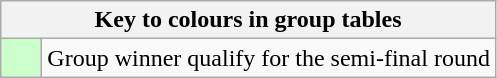<table class="wikitable">
<tr>
<th colspan=2>Key to colours in group tables</th>
</tr>
<tr>
<td bgcolor=#ccffcc style="width: 20px;"></td>
<td>Group winner qualify for the semi-final round</td>
</tr>
</table>
